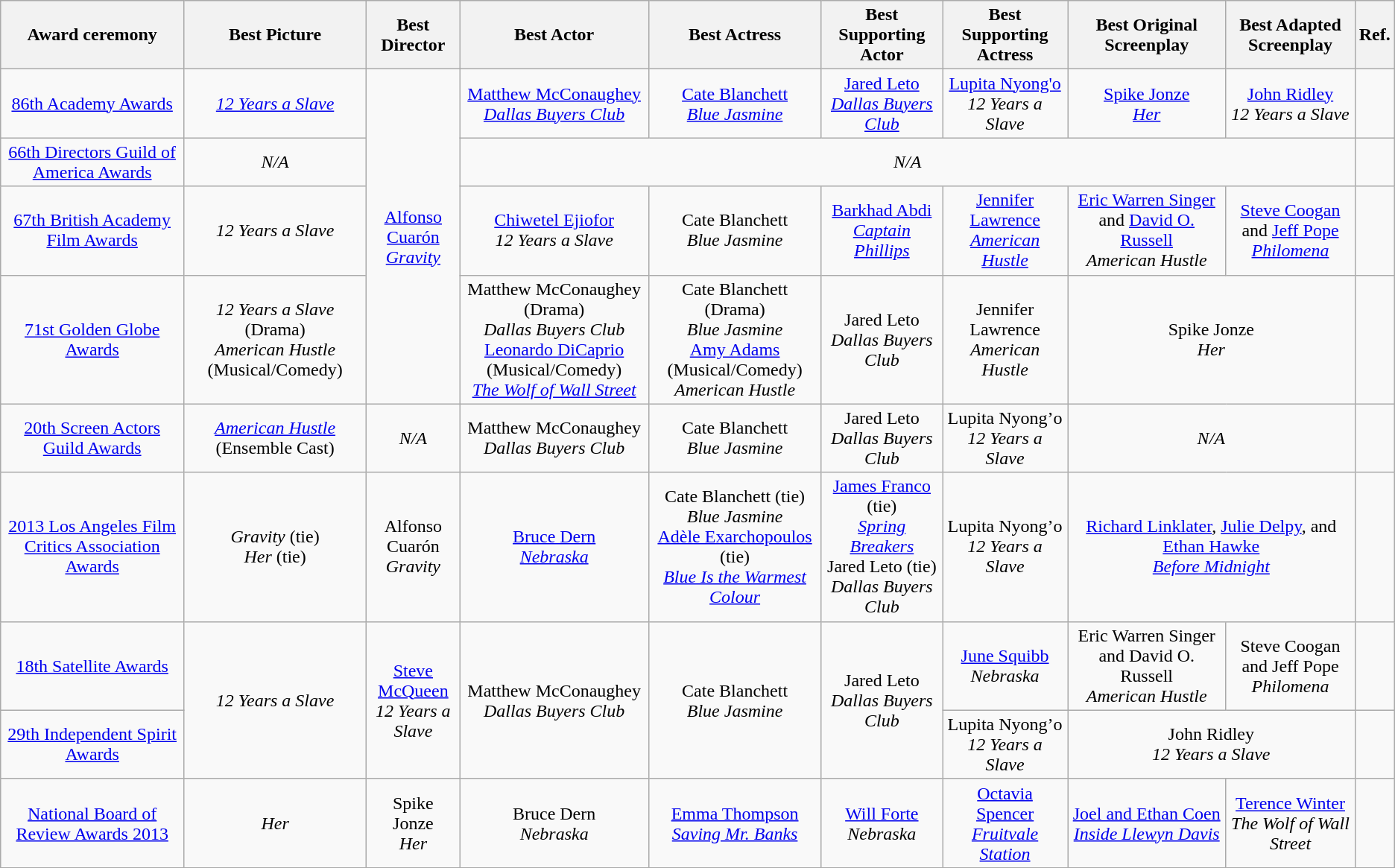<table class="wikitable"  style="text-align:center">
<tr>
<th>Award ceremony</th>
<th>Best Picture</th>
<th>Best Director</th>
<th>Best Actor</th>
<th>Best Actress</th>
<th>Best Supporting Actor</th>
<th>Best Supporting Actress</th>
<th>Best Original Screenplay</th>
<th>Best Adapted Screenplay</th>
<th>Ref.</th>
</tr>
<tr>
<td><a href='#'>86th Academy Awards</a></td>
<td><em><a href='#'>12 Years a Slave</a></em></td>
<td rowspan=4><a href='#'>Alfonso Cuarón</a> <br> <em><a href='#'>Gravity</a></em></td>
<td><a href='#'>Matthew McConaughey</a> <br> <em><a href='#'>Dallas Buyers Club</a></em></td>
<td><a href='#'>Cate Blanchett</a> <br> <em><a href='#'>Blue Jasmine</a></em></td>
<td><a href='#'>Jared Leto</a> <br> <em><a href='#'>Dallas Buyers Club</a></em></td>
<td><a href='#'>Lupita Nyong'o</a> <br> <em>12 Years a Slave</em></td>
<td><a href='#'>Spike Jonze</a> <br> <em><a href='#'>Her</a></em></td>
<td><a href='#'>John Ridley</a> <br> <em>12 Years a Slave</em></td>
<td></td>
</tr>
<tr>
<td><a href='#'>66th Directors Guild of America Awards</a></td>
<td><em>N/A</em></td>
<td colspan=6><em>N/A</em></td>
<td></td>
</tr>
<tr>
<td><a href='#'>67th British Academy Film Awards</a></td>
<td><em>12 Years a Slave</em></td>
<td><a href='#'>Chiwetel Ejiofor</a> <br> <em>12 Years a Slave</em></td>
<td>Cate Blanchett <br> <em>Blue Jasmine</em></td>
<td><a href='#'>Barkhad Abdi</a> <br> <em><a href='#'>Captain Phillips</a></em></td>
<td><a href='#'>Jennifer Lawrence</a> <br> <em><a href='#'>American Hustle</a></em></td>
<td><a href='#'>Eric Warren Singer</a> and <a href='#'>David O. Russell</a> <br> <em>American Hustle</em></td>
<td><a href='#'>Steve Coogan</a> and <a href='#'>Jeff Pope</a> <br> <em><a href='#'>Philomena</a></em></td>
<td></td>
</tr>
<tr>
<td><a href='#'>71st Golden Globe Awards</a></td>
<td><em>12 Years a Slave</em> (Drama) <br> <em>American Hustle</em> (Musical/Comedy)</td>
<td>Matthew McConaughey (Drama) <br> <em>Dallas Buyers Club</em> <br> <a href='#'>Leonardo DiCaprio</a> (Musical/Comedy) <br> <em><a href='#'>The Wolf of Wall Street</a></em></td>
<td>Cate Blanchett (Drama) <br> <em>Blue Jasmine</em> <br> <a href='#'>Amy Adams</a> (Musical/Comedy) <br> <em>American Hustle</em></td>
<td>Jared Leto <br> <em>Dallas Buyers Club</em></td>
<td>Jennifer Lawrence <br> <em>American Hustle</em></td>
<td colspan=2>Spike Jonze <br> <em>Her</em></td>
<td></td>
</tr>
<tr>
<td><a href='#'>20th Screen Actors Guild Awards</a></td>
<td><em><a href='#'>American Hustle</a></em> (Ensemble Cast)</td>
<td><em>N/A</em></td>
<td>Matthew McConaughey <br> <em>Dallas Buyers Club</em></td>
<td>Cate Blanchett <br> <em>Blue Jasmine</em></td>
<td>Jared Leto <br> <em>Dallas Buyers Club</em></td>
<td>Lupita Nyong’o <br> <em>12 Years a Slave</em></td>
<td colspan=2><em>N/A</em></td>
<td></td>
</tr>
<tr>
<td><a href='#'>2013 Los Angeles Film Critics Association Awards</a></td>
<td><em>Gravity</em> (tie) <br> <em>Her</em> (tie)</td>
<td>Alfonso Cuarón <br> <em>Gravity</em></td>
<td><a href='#'>Bruce Dern</a> <br> <em><a href='#'>Nebraska</a></em></td>
<td>Cate Blanchett (tie) <br> <em>Blue Jasmine</em> <br> <a href='#'>Adèle Exarchopoulos</a> (tie) <br> <em><a href='#'>Blue Is the Warmest Colour</a></em></td>
<td><a href='#'>James Franco</a> (tie) <br> <em><a href='#'>Spring Breakers</a></em> <br> Jared Leto (tie) <br> <em>Dallas Buyers Club</em></td>
<td>Lupita Nyong’o <br> <em>12 Years a Slave</em></td>
<td colspan=2><a href='#'>Richard Linklater</a>, <a href='#'>Julie Delpy</a>, and <a href='#'>Ethan Hawke</a> <br> <em><a href='#'>Before Midnight</a></em></td>
<td></td>
</tr>
<tr>
<td><a href='#'>18th Satellite Awards</a></td>
<td rowspan=2><em>12 Years a Slave</em></td>
<td rowspan=2><a href='#'>Steve McQueen</a> <br> <em>12 Years a Slave</em></td>
<td rowspan=2>Matthew McConaughey <br> <em>Dallas Buyers Club</em></td>
<td rowspan=2>Cate Blanchett <br> <em>Blue Jasmine</em></td>
<td rowspan=2>Jared Leto <br> <em>Dallas Buyers Club</em></td>
<td><a href='#'>June Squibb</a> <br> <em>Nebraska</em></td>
<td>Eric Warren Singer and David O. Russell <br> <em>American Hustle</em></td>
<td>Steve Coogan and Jeff Pope <br> <em>Philomena</em></td>
<td></td>
</tr>
<tr>
<td><a href='#'>29th Independent Spirit Awards</a></td>
<td>Lupita Nyong’o <br> <em>12 Years a Slave</em></td>
<td colspan=2>John Ridley <br> <em>12 Years a Slave</em></td>
<td></td>
</tr>
<tr>
<td><a href='#'>National Board of Review Awards 2013</a></td>
<td><em>Her</em></td>
<td>Spike Jonze <br> <em>Her</em></td>
<td>Bruce Dern <br> <em>Nebraska</em></td>
<td><a href='#'>Emma Thompson</a> <br> <em><a href='#'>Saving Mr. Banks</a></em></td>
<td><a href='#'>Will Forte</a> <br> <em>Nebraska</em></td>
<td><a href='#'>Octavia Spencer</a> <br> <em><a href='#'>Fruitvale Station</a></em></td>
<td><a href='#'>Joel and Ethan Coen</a> <br> <em><a href='#'>Inside Llewyn Davis</a></em></td>
<td><a href='#'>Terence Winter</a> <br> <em>The Wolf of Wall Street</em></td>
<td></td>
</tr>
<tr>
</tr>
</table>
